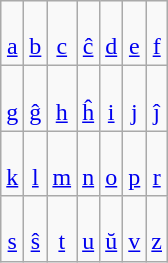<table class=wikitable>
<tr align=center>
<td><br><a href='#'>a</a></td>
<td><br><a href='#'>b</a></td>
<td><br><a href='#'>c</a></td>
<td><br><a href='#'>ĉ</a></td>
<td><br><a href='#'>d</a></td>
<td><br><a href='#'>e</a></td>
<td><br><a href='#'>f</a></td>
</tr>
<tr align=center>
<td><br><a href='#'>g</a></td>
<td><br><a href='#'>ĝ</a></td>
<td><br><a href='#'>h</a></td>
<td><br><a href='#'>ĥ</a></td>
<td><br><a href='#'>i</a></td>
<td><br><a href='#'>j</a></td>
<td><br><a href='#'>ĵ</a></td>
</tr>
<tr align=center>
<td><br><a href='#'>k</a></td>
<td><br><a href='#'>l</a></td>
<td><br><a href='#'>m</a></td>
<td><br><a href='#'>n</a></td>
<td><br><a href='#'>o</a></td>
<td><br><a href='#'>p</a></td>
<td><br><a href='#'>r</a></td>
</tr>
<tr align=center>
<td><br><a href='#'>s</a></td>
<td><br><a href='#'>ŝ</a></td>
<td><br><a href='#'>t</a></td>
<td><br><a href='#'>u</a></td>
<td><br><a href='#'>ŭ</a></td>
<td><br><a href='#'>v</a></td>
<td><br><a href='#'>z</a></td>
</tr>
</table>
